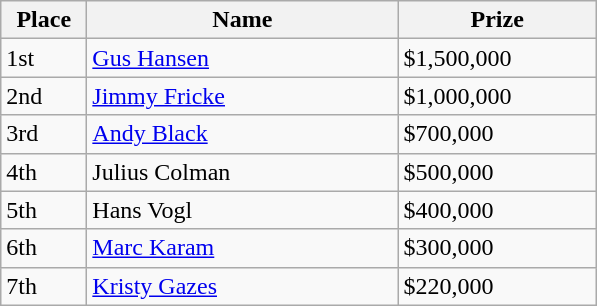<table class="wikitable">
<tr>
<th width="50">Place</th>
<th width="200">Name</th>
<th width="125">Prize</th>
</tr>
<tr>
<td>1st</td>
<td> <a href='#'>Gus Hansen</a></td>
<td>$1,500,000</td>
</tr>
<tr>
<td>2nd</td>
<td> <a href='#'>Jimmy Fricke</a></td>
<td>$1,000,000</td>
</tr>
<tr>
<td>3rd</td>
<td> <a href='#'>Andy Black</a></td>
<td>$700,000</td>
</tr>
<tr>
<td>4th</td>
<td> Julius Colman</td>
<td>$500,000</td>
</tr>
<tr>
<td>5th</td>
<td> Hans Vogl</td>
<td>$400,000</td>
</tr>
<tr>
<td>6th</td>
<td> <a href='#'>Marc Karam</a></td>
<td>$300,000</td>
</tr>
<tr>
<td>7th</td>
<td> <a href='#'>Kristy Gazes</a></td>
<td>$220,000</td>
</tr>
</table>
